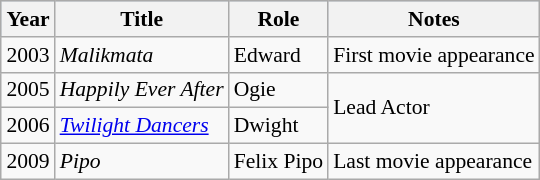<table class="wikitable" style="margin:1em; font-size:90%;">
<tr style="background:#b0c4de; text-align:center;">
<th>Year</th>
<th>Title</th>
<th>Role</th>
<th>Notes</th>
</tr>
<tr>
<td>2003</td>
<td><em>Malikmata</em></td>
<td>Edward</td>
<td>First movie appearance</td>
</tr>
<tr>
<td>2005</td>
<td><em>Happily Ever After</em></td>
<td>Ogie</td>
<td rowspan="2">Lead Actor</td>
</tr>
<tr>
<td>2006</td>
<td><em><a href='#'>Twilight Dancers</a></em></td>
<td>Dwight</td>
</tr>
<tr>
<td>2009</td>
<td><em>Pipo</em></td>
<td>Felix Pipo</td>
<td>Last movie appearance</td>
</tr>
</table>
